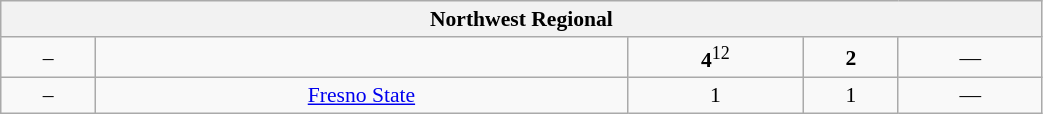<table class="wikitable" style="font-size:90%; width: 55%; text-align: center">
<tr>
<th colspan=5>Northwest Regional</th>
</tr>
<tr>
<td>–</td>
<td><strong></strong></td>
<td><strong>4</strong><sup>12</sup></td>
<td><strong>2</strong></td>
<td>—</td>
</tr>
<tr>
<td>–</td>
<td><a href='#'>Fresno State</a></td>
<td>1</td>
<td>1</td>
<td>—</td>
</tr>
</table>
